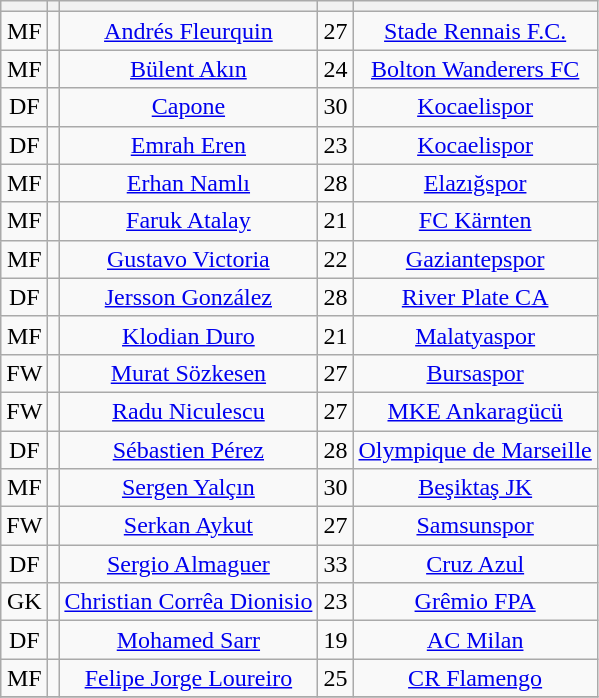<table class="wikitable sortable" style="text-align: center">
<tr>
<th></th>
<th></th>
<th></th>
<th></th>
<th></th>
</tr>
<tr>
<td>MF</td>
<td></td>
<td><a href='#'>Andrés Fleurquin</a></td>
<td>27</td>
<td><a href='#'>Stade Rennais F.C.</a></td>
</tr>
<tr>
<td>MF</td>
<td></td>
<td><a href='#'>Bülent Akın</a></td>
<td>24</td>
<td><a href='#'>Bolton Wanderers FC</a></td>
</tr>
<tr>
<td>DF</td>
<td></td>
<td><a href='#'>Capone</a></td>
<td>30</td>
<td><a href='#'>Kocaelispor</a></td>
</tr>
<tr>
<td>DF</td>
<td></td>
<td><a href='#'>Emrah Eren</a></td>
<td>23</td>
<td><a href='#'>Kocaelispor</a></td>
</tr>
<tr>
<td>MF</td>
<td></td>
<td><a href='#'>Erhan Namlı</a></td>
<td>28</td>
<td><a href='#'>Elazığspor</a></td>
</tr>
<tr>
<td>MF</td>
<td></td>
<td><a href='#'>Faruk Atalay</a></td>
<td>21</td>
<td><a href='#'>FC Kärnten</a></td>
</tr>
<tr>
<td>MF</td>
<td></td>
<td><a href='#'>Gustavo Victoria</a></td>
<td>22</td>
<td><a href='#'>Gaziantepspor</a></td>
</tr>
<tr>
<td>DF</td>
<td></td>
<td><a href='#'>Jersson González</a></td>
<td>28</td>
<td><a href='#'>River Plate CA</a></td>
</tr>
<tr>
<td>MF</td>
<td></td>
<td><a href='#'>Klodian Duro</a></td>
<td>21</td>
<td><a href='#'>Malatyaspor</a></td>
</tr>
<tr>
<td>FW</td>
<td></td>
<td><a href='#'>Murat Sözkesen</a></td>
<td>27</td>
<td><a href='#'>Bursaspor</a></td>
</tr>
<tr>
<td>FW</td>
<td></td>
<td><a href='#'>Radu Niculescu</a></td>
<td>27</td>
<td><a href='#'>MKE Ankaragücü</a></td>
</tr>
<tr>
<td>DF</td>
<td></td>
<td><a href='#'>Sébastien Pérez</a></td>
<td>28</td>
<td><a href='#'>Olympique de Marseille</a></td>
</tr>
<tr>
<td>MF</td>
<td></td>
<td><a href='#'>Sergen Yalçın</a></td>
<td>30</td>
<td><a href='#'>Beşiktaş JK</a></td>
</tr>
<tr>
<td>FW</td>
<td></td>
<td><a href='#'>Serkan Aykut</a></td>
<td>27</td>
<td><a href='#'>Samsunspor</a></td>
</tr>
<tr>
<td>DF</td>
<td></td>
<td><a href='#'>Sergio Almaguer</a></td>
<td>33</td>
<td><a href='#'>Cruz Azul</a></td>
</tr>
<tr>
<td>GK</td>
<td></td>
<td><a href='#'>Christian Corrêa Dionisio</a></td>
<td>23</td>
<td><a href='#'>Grêmio FPA</a></td>
</tr>
<tr>
<td>DF</td>
<td></td>
<td><a href='#'>Mohamed Sarr</a></td>
<td>19</td>
<td><a href='#'>AC Milan</a></td>
</tr>
<tr>
<td>MF</td>
<td></td>
<td><a href='#'>Felipe Jorge Loureiro</a></td>
<td>25</td>
<td><a href='#'>CR Flamengo</a></td>
</tr>
<tr>
</tr>
</table>
